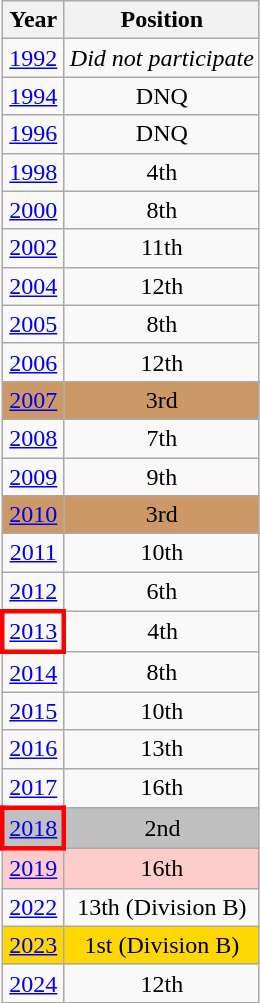<table class="wikitable" style="text-align: center;">
<tr>
<th>Year</th>
<th>Position</th>
</tr>
<tr>
<td> <a href='#'>1992</a></td>
<td><em>Did not participate</em></td>
</tr>
<tr>
<td> <a href='#'>1994</a></td>
<td>DNQ</td>
</tr>
<tr>
<td> <a href='#'>1996</a></td>
<td>DNQ</td>
</tr>
<tr>
<td> <a href='#'>1998</a></td>
<td>4th</td>
</tr>
<tr>
<td> <a href='#'>2000</a></td>
<td>8th</td>
</tr>
<tr>
<td> <a href='#'>2002</a></td>
<td>11th</td>
</tr>
<tr>
<td> <a href='#'>2004</a></td>
<td>12th</td>
</tr>
<tr>
<td> <a href='#'>2005</a></td>
<td>8th</td>
</tr>
<tr>
<td> <a href='#'>2006</a></td>
<td>12th</td>
</tr>
<tr bgcolor=#cc9966>
<td> <a href='#'>2007</a></td>
<td>3rd</td>
</tr>
<tr>
<td> <a href='#'>2008</a></td>
<td>7th</td>
</tr>
<tr>
<td> <a href='#'>2009</a></td>
<td>9th</td>
</tr>
<tr bgcolor=#cc9966>
<td> <a href='#'>2010</a></td>
<td>3rd</td>
</tr>
<tr>
<td> <a href='#'>2011</a></td>
<td>10th</td>
</tr>
<tr>
<td> <a href='#'>2012</a></td>
<td>6th</td>
</tr>
<tr>
<td style="border: 3px solid red"> <a href='#'>2013</a></td>
<td>4th</td>
</tr>
<tr>
<td> <a href='#'>2014</a></td>
<td>8th</td>
</tr>
<tr>
<td> <a href='#'>2015</a></td>
<td>10th</td>
</tr>
<tr>
<td> <a href='#'>2016</a></td>
<td>13th</td>
</tr>
<tr>
<td> <a href='#'>2017</a></td>
<td>16th</td>
</tr>
<tr bgcolor=silver>
<td style="border: 3px solid red"> <a href='#'>2018</a></td>
<td>2nd</td>
</tr>
<tr bgcolor=#ffcccc>
<td> <a href='#'>2019</a></td>
<td>16th</td>
</tr>
<tr>
<td> <a href='#'>2022</a></td>
<td>13th (Division B)</td>
</tr>
<tr bgcolor=gold>
<td> <a href='#'>2023</a></td>
<td>1st (Division B)</td>
</tr>
<tr>
<td> <a href='#'>2024</a></td>
<td>12th</td>
</tr>
</table>
